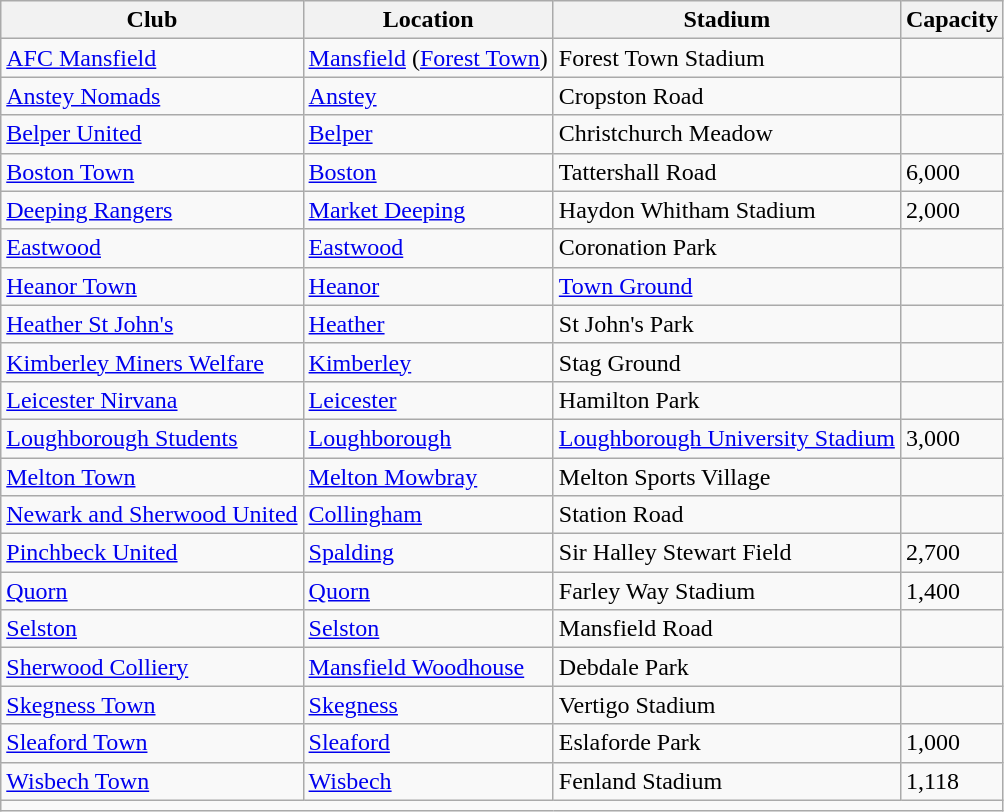<table class="wikitable sortable">
<tr>
<th>Club</th>
<th>Location</th>
<th>Stadium</th>
<th>Capacity</th>
</tr>
<tr>
<td><a href='#'>AFC Mansfield</a></td>
<td><a href='#'>Mansfield</a> (<a href='#'>Forest Town</a>)</td>
<td>Forest Town Stadium</td>
<td></td>
</tr>
<tr>
<td><a href='#'>Anstey Nomads</a></td>
<td><a href='#'>Anstey</a></td>
<td>Cropston Road</td>
<td></td>
</tr>
<tr>
<td><a href='#'>Belper United</a></td>
<td><a href='#'>Belper</a></td>
<td>Christchurch Meadow</td>
<td></td>
</tr>
<tr>
<td><a href='#'>Boston Town</a></td>
<td><a href='#'>Boston</a></td>
<td>Tattershall Road</td>
<td>6,000</td>
</tr>
<tr>
<td><a href='#'>Deeping Rangers</a></td>
<td><a href='#'>Market Deeping</a></td>
<td>Haydon Whitham Stadium</td>
<td>2,000</td>
</tr>
<tr>
<td><a href='#'>Eastwood</a></td>
<td><a href='#'>Eastwood</a></td>
<td>Coronation Park</td>
<td></td>
</tr>
<tr>
<td><a href='#'>Heanor Town</a></td>
<td><a href='#'>Heanor</a></td>
<td><a href='#'>Town Ground</a></td>
<td></td>
</tr>
<tr>
<td><a href='#'>Heather St John's</a></td>
<td><a href='#'>Heather</a></td>
<td>St John's Park</td>
<td></td>
</tr>
<tr>
<td><a href='#'>Kimberley Miners Welfare</a></td>
<td><a href='#'>Kimberley</a></td>
<td>Stag Ground</td>
<td></td>
</tr>
<tr>
<td><a href='#'>Leicester Nirvana</a></td>
<td><a href='#'>Leicester</a></td>
<td>Hamilton Park</td>
<td></td>
</tr>
<tr>
<td><a href='#'>Loughborough Students</a></td>
<td><a href='#'>Loughborough</a></td>
<td><a href='#'>Loughborough University Stadium</a></td>
<td>3,000</td>
</tr>
<tr>
<td><a href='#'>Melton Town</a></td>
<td><a href='#'>Melton Mowbray</a></td>
<td>Melton Sports Village</td>
<td></td>
</tr>
<tr>
<td><a href='#'>Newark and Sherwood United</a></td>
<td><a href='#'>Collingham</a></td>
<td>Station Road</td>
<td></td>
</tr>
<tr>
<td><a href='#'>Pinchbeck United</a></td>
<td><a href='#'>Spalding</a></td>
<td>Sir Halley Stewart Field</td>
<td>2,700</td>
</tr>
<tr>
<td><a href='#'>Quorn</a></td>
<td><a href='#'>Quorn</a></td>
<td>Farley Way Stadium</td>
<td>1,400</td>
</tr>
<tr>
<td><a href='#'>Selston</a></td>
<td><a href='#'>Selston</a></td>
<td>Mansfield Road</td>
<td></td>
</tr>
<tr>
<td><a href='#'>Sherwood Colliery</a></td>
<td><a href='#'>Mansfield Woodhouse</a></td>
<td>Debdale Park</td>
<td></td>
</tr>
<tr>
<td><a href='#'>Skegness Town</a></td>
<td><a href='#'>Skegness</a></td>
<td>Vertigo Stadium</td>
<td></td>
</tr>
<tr>
<td><a href='#'>Sleaford Town</a></td>
<td><a href='#'>Sleaford</a></td>
<td>Eslaforde Park</td>
<td>1,000</td>
</tr>
<tr>
<td><a href='#'>Wisbech Town</a></td>
<td><a href='#'>Wisbech</a></td>
<td>Fenland Stadium</td>
<td>1,118</td>
</tr>
<tr>
<td colspan=4></td>
</tr>
</table>
